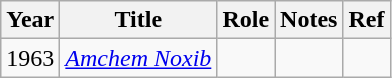<table class="wikitable">
<tr>
<th>Year</th>
<th>Title</th>
<th>Role</th>
<th>Notes</th>
<th>Ref</th>
</tr>
<tr>
<td>1963</td>
<td><em><a href='#'>Amchem Noxib</a></em></td>
<td></td>
<td></td>
<td></td>
</tr>
</table>
